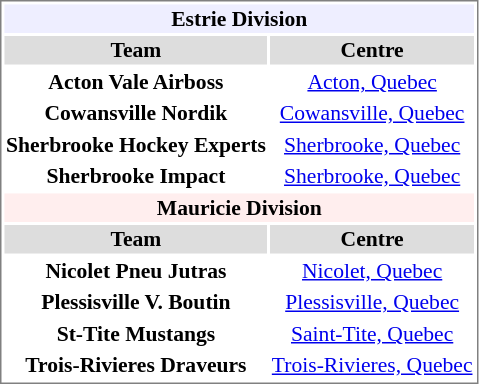<table cellpadding="0">
<tr align="left" style="vertical-align: top">
<td></td>
<td><br><table cellpadding="1" style="font-size: 90%; border: 1px solid gray;">
<tr align="center"  bgcolor="#eeeeff">
<td colspan="2"><strong>Estrie Division</strong></td>
</tr>
<tr align="center"  bgcolor="#dddddd">
<td><strong>Team</strong></td>
<td><strong>Centre</strong></td>
</tr>
<tr align="center">
<td><strong>Acton Vale Airboss</strong></td>
<td><a href='#'>Acton, Quebec</a></td>
</tr>
<tr align="center">
<td><strong>Cowansville Nordik</strong></td>
<td><a href='#'>Cowansville, Quebec</a></td>
</tr>
<tr align="center">
<td><strong>Sherbrooke Hockey Experts</strong></td>
<td><a href='#'>Sherbrooke, Quebec</a></td>
</tr>
<tr align="center">
<td><strong>Sherbrooke Impact</strong></td>
<td><a href='#'>Sherbrooke, Quebec</a></td>
</tr>
<tr align="center"  bgcolor="#ffeeee">
<td colspan="2"><strong>Mauricie Division</strong></td>
</tr>
<tr align="center"  bgcolor="#dddddd">
<td><strong>Team</strong></td>
<td><strong>Centre</strong></td>
</tr>
<tr align="center">
<td><strong>Nicolet Pneu Jutras</strong></td>
<td><a href='#'>Nicolet, Quebec</a></td>
</tr>
<tr align="center">
<td><strong>Plessisville V. Boutin</strong></td>
<td><a href='#'>Plessisville, Quebec</a></td>
</tr>
<tr align="center">
<td><strong>St-Tite Mustangs</strong></td>
<td><a href='#'>Saint-Tite, Quebec</a></td>
</tr>
<tr align="center">
<td><strong>Trois-Rivieres Draveurs</strong></td>
<td><a href='#'>Trois-Rivieres, Quebec</a></td>
</tr>
</table>
</td>
</tr>
</table>
